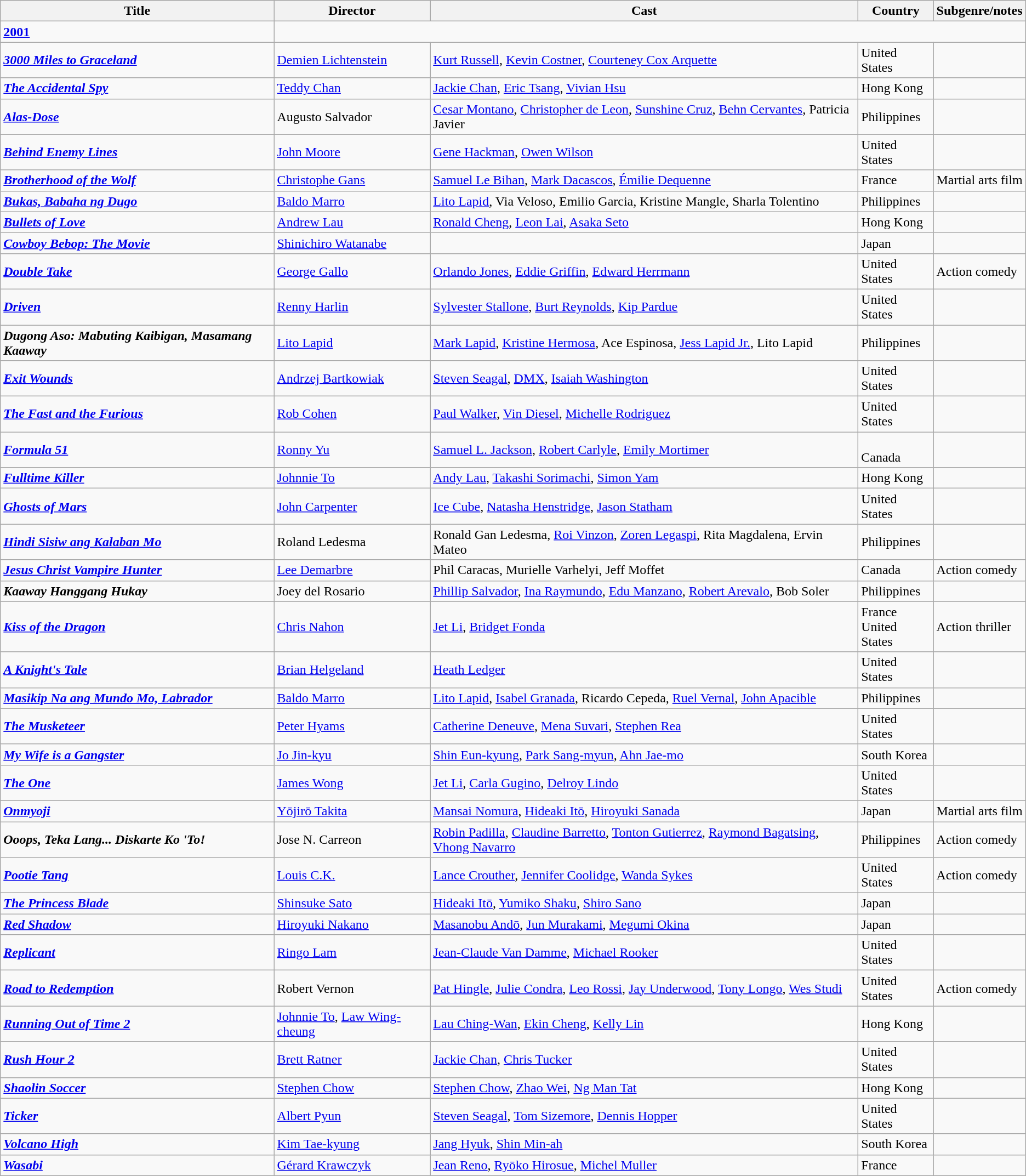<table class="wikitable">
<tr>
<th>Title</th>
<th>Director</th>
<th>Cast</th>
<th>Country</th>
<th>Subgenre/notes</th>
</tr>
<tr>
<td><strong><a href='#'>2001</a></strong></td>
</tr>
<tr>
<td><strong><em><a href='#'>3000 Miles to Graceland</a></em></strong></td>
<td><a href='#'>Demien Lichtenstein</a></td>
<td><a href='#'>Kurt Russell</a>, <a href='#'>Kevin Costner</a>, <a href='#'>Courteney Cox Arquette</a></td>
<td>United States</td>
<td></td>
</tr>
<tr>
<td><strong><em><a href='#'>The Accidental Spy</a></em></strong></td>
<td><a href='#'>Teddy Chan</a></td>
<td><a href='#'>Jackie Chan</a>, <a href='#'>Eric Tsang</a>, <a href='#'>Vivian Hsu</a></td>
<td>Hong Kong</td>
<td></td>
</tr>
<tr>
<td><strong><em><a href='#'>Alas-Dose</a></em></strong></td>
<td>Augusto Salvador</td>
<td><a href='#'>Cesar Montano</a>, <a href='#'>Christopher de Leon</a>, <a href='#'>Sunshine Cruz</a>, <a href='#'>Behn Cervantes</a>, Patricia Javier</td>
<td>Philippines</td>
<td></td>
</tr>
<tr>
<td><strong><em><a href='#'>Behind Enemy Lines</a></em></strong></td>
<td><a href='#'>John Moore</a></td>
<td><a href='#'>Gene Hackman</a>, <a href='#'>Owen Wilson</a></td>
<td>United States</td>
<td></td>
</tr>
<tr>
<td><strong><em><a href='#'>Brotherhood of the Wolf</a></em></strong></td>
<td><a href='#'>Christophe Gans</a></td>
<td><a href='#'>Samuel Le Bihan</a>, <a href='#'>Mark Dacascos</a>, <a href='#'>Émilie Dequenne</a></td>
<td>France</td>
<td>Martial arts film</td>
</tr>
<tr>
<td><strong><em><a href='#'>Bukas, Babaha ng Dugo</a></em></strong></td>
<td><a href='#'>Baldo Marro</a></td>
<td><a href='#'>Lito Lapid</a>, Via Veloso, Emilio Garcia, Kristine Mangle, Sharla Tolentino</td>
<td>Philippines</td>
<td></td>
</tr>
<tr>
<td><strong><em><a href='#'>Bullets of Love</a></em></strong></td>
<td><a href='#'>Andrew Lau</a></td>
<td><a href='#'>Ronald Cheng</a>, <a href='#'>Leon Lai</a>, <a href='#'>Asaka Seto</a></td>
<td>Hong Kong</td>
<td></td>
</tr>
<tr>
<td><strong><em><a href='#'>Cowboy Bebop: The Movie</a></em></strong></td>
<td><a href='#'>Shinichiro Watanabe</a></td>
<td></td>
<td>Japan</td>
<td></td>
</tr>
<tr>
<td><strong><em><a href='#'>Double Take</a></em></strong></td>
<td><a href='#'>George Gallo</a></td>
<td><a href='#'>Orlando Jones</a>, <a href='#'>Eddie Griffin</a>, <a href='#'>Edward Herrmann</a></td>
<td>United States</td>
<td>Action comedy</td>
</tr>
<tr>
<td><strong><em><a href='#'>Driven</a></em></strong></td>
<td><a href='#'>Renny Harlin</a></td>
<td><a href='#'>Sylvester Stallone</a>, <a href='#'>Burt Reynolds</a>, <a href='#'>Kip Pardue</a></td>
<td>United States</td>
<td></td>
</tr>
<tr>
<td><strong><em>Dugong Aso: Mabuting Kaibigan, Masamang Kaaway</em></strong></td>
<td><a href='#'>Lito Lapid</a></td>
<td><a href='#'>Mark Lapid</a>, <a href='#'>Kristine Hermosa</a>, Ace Espinosa, <a href='#'>Jess Lapid Jr.</a>, Lito Lapid</td>
<td>Philippines</td>
<td></td>
</tr>
<tr>
<td><strong><em><a href='#'>Exit Wounds</a></em></strong></td>
<td><a href='#'>Andrzej Bartkowiak</a></td>
<td><a href='#'>Steven Seagal</a>, <a href='#'>DMX</a>, <a href='#'>Isaiah Washington</a></td>
<td>United States</td>
<td></td>
</tr>
<tr>
<td><strong><em><a href='#'>The Fast and the Furious</a></em></strong></td>
<td><a href='#'>Rob Cohen</a></td>
<td><a href='#'>Paul Walker</a>, <a href='#'>Vin Diesel</a>, <a href='#'>Michelle Rodriguez</a></td>
<td>United States</td>
<td></td>
</tr>
<tr>
<td><strong><em><a href='#'>Formula 51</a></em></strong></td>
<td><a href='#'>Ronny Yu</a></td>
<td><a href='#'>Samuel L. Jackson</a>, <a href='#'>Robert Carlyle</a>, <a href='#'>Emily Mortimer</a></td>
<td><br>Canada</td>
<td></td>
</tr>
<tr>
<td><strong><em><a href='#'>Fulltime Killer</a></em></strong></td>
<td><a href='#'>Johnnie To</a></td>
<td><a href='#'>Andy Lau</a>, <a href='#'>Takashi Sorimachi</a>, <a href='#'>Simon Yam</a></td>
<td>Hong Kong</td>
<td></td>
</tr>
<tr>
<td><strong><em><a href='#'>Ghosts of Mars</a></em></strong></td>
<td><a href='#'>John Carpenter</a></td>
<td><a href='#'>Ice Cube</a>, <a href='#'>Natasha Henstridge</a>, <a href='#'>Jason Statham</a></td>
<td>United States</td>
<td></td>
</tr>
<tr>
<td><strong><em><a href='#'>Hindi Sisiw ang Kalaban Mo</a></em></strong></td>
<td>Roland Ledesma</td>
<td>Ronald Gan Ledesma, <a href='#'>Roi Vinzon</a>, <a href='#'>Zoren Legaspi</a>, Rita Magdalena, Ervin Mateo</td>
<td>Philippines</td>
<td></td>
</tr>
<tr>
<td><strong><em><a href='#'>Jesus Christ Vampire Hunter</a></em></strong></td>
<td><a href='#'>Lee Demarbre</a></td>
<td>Phil Caracas, Murielle Varhelyi, Jeff Moffet</td>
<td>Canada</td>
<td>Action comedy</td>
</tr>
<tr>
<td><strong><em>Kaaway Hanggang Hukay</em></strong></td>
<td>Joey del Rosario</td>
<td><a href='#'>Phillip Salvador</a>, <a href='#'>Ina Raymundo</a>, <a href='#'>Edu Manzano</a>, <a href='#'>Robert Arevalo</a>, Bob Soler</td>
<td>Philippines</td>
<td></td>
</tr>
<tr>
<td><strong><em><a href='#'>Kiss of the Dragon</a></em></strong></td>
<td><a href='#'>Chris Nahon</a></td>
<td><a href='#'>Jet Li</a>, <a href='#'>Bridget Fonda</a></td>
<td>France<br>United States</td>
<td>Action thriller</td>
</tr>
<tr>
<td><strong><em><a href='#'>A Knight's Tale</a></em></strong></td>
<td><a href='#'>Brian Helgeland</a></td>
<td><a href='#'>Heath Ledger</a></td>
<td>United States</td>
<td></td>
</tr>
<tr>
<td><strong><em><a href='#'>Masikip Na ang Mundo Mo, Labrador</a></em></strong></td>
<td><a href='#'>Baldo Marro</a></td>
<td><a href='#'>Lito Lapid</a>, <a href='#'>Isabel Granada</a>, Ricardo Cepeda, <a href='#'>Ruel Vernal</a>, <a href='#'>John Apacible</a></td>
<td>Philippines</td>
<td></td>
</tr>
<tr>
<td><strong><em><a href='#'>The Musketeer</a></em></strong></td>
<td><a href='#'>Peter Hyams</a></td>
<td><a href='#'>Catherine Deneuve</a>, <a href='#'>Mena Suvari</a>, <a href='#'>Stephen Rea</a></td>
<td>United States</td>
<td></td>
</tr>
<tr>
<td><strong><em><a href='#'>My Wife is a Gangster</a></em></strong></td>
<td><a href='#'>Jo Jin-kyu</a></td>
<td><a href='#'>Shin Eun-kyung</a>, <a href='#'>Park Sang-myun</a>, <a href='#'>Ahn Jae-mo</a></td>
<td>South Korea</td>
<td></td>
</tr>
<tr>
<td><strong><em><a href='#'>The One</a></em></strong></td>
<td><a href='#'>James Wong</a></td>
<td><a href='#'>Jet Li</a>, <a href='#'>Carla Gugino</a>, <a href='#'>Delroy Lindo</a></td>
<td>United States</td>
<td></td>
</tr>
<tr>
<td><strong><em><a href='#'>Onmyoji</a></em></strong></td>
<td><a href='#'>Yōjirō Takita</a></td>
<td><a href='#'>Mansai Nomura</a>, <a href='#'>Hideaki Itō</a>, <a href='#'>Hiroyuki Sanada</a></td>
<td>Japan</td>
<td>Martial arts film</td>
</tr>
<tr>
<td><strong><em>Ooops, Teka Lang... Diskarte Ko 'To!</em></strong></td>
<td>Jose N. Carreon</td>
<td><a href='#'>Robin Padilla</a>, <a href='#'>Claudine Barretto</a>, <a href='#'>Tonton Gutierrez</a>, <a href='#'>Raymond Bagatsing</a>, <a href='#'>Vhong Navarro</a></td>
<td>Philippines</td>
<td>Action comedy</td>
</tr>
<tr>
<td><strong><em><a href='#'>Pootie Tang</a></em></strong></td>
<td><a href='#'>Louis C.K.</a></td>
<td><a href='#'>Lance Crouther</a>, <a href='#'>Jennifer Coolidge</a>, <a href='#'>Wanda Sykes</a></td>
<td>United States</td>
<td>Action comedy</td>
</tr>
<tr>
<td><strong><em><a href='#'>The Princess Blade</a></em></strong></td>
<td><a href='#'>Shinsuke Sato</a></td>
<td><a href='#'>Hideaki Itō</a>, <a href='#'>Yumiko Shaku</a>, <a href='#'>Shiro Sano</a></td>
<td>Japan</td>
<td></td>
</tr>
<tr>
<td><strong><em><a href='#'>Red Shadow</a></em></strong></td>
<td><a href='#'>Hiroyuki Nakano</a></td>
<td><a href='#'>Masanobu Andō</a>, <a href='#'>Jun Murakami</a>, <a href='#'>Megumi Okina</a></td>
<td>Japan</td>
<td></td>
</tr>
<tr>
<td><strong><em><a href='#'>Replicant</a></em></strong></td>
<td><a href='#'>Ringo Lam</a></td>
<td><a href='#'>Jean-Claude Van Damme</a>, <a href='#'>Michael Rooker</a></td>
<td>United States</td>
<td></td>
</tr>
<tr>
<td><strong><em><a href='#'>Road to Redemption</a></em></strong></td>
<td>Robert Vernon</td>
<td><a href='#'>Pat Hingle</a>, <a href='#'>Julie Condra</a>, <a href='#'>Leo Rossi</a>, <a href='#'>Jay Underwood</a>, <a href='#'>Tony Longo</a>, <a href='#'>Wes Studi</a></td>
<td>United States</td>
<td>Action comedy</td>
</tr>
<tr>
<td><strong><em><a href='#'>Running Out of Time 2</a></em></strong></td>
<td><a href='#'>Johnnie To</a>, <a href='#'>Law Wing-cheung</a></td>
<td><a href='#'>Lau Ching-Wan</a>, <a href='#'>Ekin Cheng</a>, <a href='#'>Kelly Lin</a></td>
<td>Hong Kong</td>
<td></td>
</tr>
<tr>
<td><strong><em><a href='#'>Rush Hour 2</a></em></strong></td>
<td><a href='#'>Brett Ratner</a></td>
<td><a href='#'>Jackie Chan</a>, <a href='#'>Chris Tucker</a></td>
<td>United States</td>
<td></td>
</tr>
<tr>
<td><strong><em><a href='#'>Shaolin Soccer</a></em></strong></td>
<td><a href='#'>Stephen Chow</a></td>
<td><a href='#'>Stephen Chow</a>, <a href='#'>Zhao Wei</a>, <a href='#'>Ng Man Tat</a></td>
<td>Hong Kong</td>
<td></td>
</tr>
<tr>
<td><strong><em><a href='#'>Ticker</a></em></strong></td>
<td><a href='#'>Albert Pyun</a></td>
<td><a href='#'>Steven Seagal</a>, <a href='#'>Tom Sizemore</a>, <a href='#'>Dennis Hopper</a></td>
<td>United States</td>
<td></td>
</tr>
<tr>
<td><strong><em><a href='#'>Volcano High</a></em></strong></td>
<td><a href='#'>Kim Tae-kyung</a></td>
<td><a href='#'>Jang Hyuk</a>, <a href='#'>Shin Min-ah</a></td>
<td>South Korea</td>
<td></td>
</tr>
<tr>
<td><strong><em><a href='#'>Wasabi</a></em></strong></td>
<td><a href='#'>Gérard Krawczyk</a></td>
<td><a href='#'>Jean Reno</a>, <a href='#'>Ryōko Hirosue</a>, <a href='#'>Michel Muller</a></td>
<td>France</td>
<td></td>
</tr>
</table>
